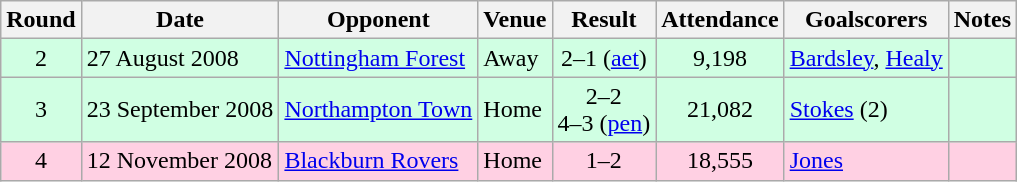<table class="wikitable">
<tr>
<th>Round</th>
<th>Date</th>
<th>Opponent</th>
<th>Venue</th>
<th>Result</th>
<th>Attendance</th>
<th>Goalscorers</th>
<th>Notes</th>
</tr>
<tr bgcolor="#d0ffe3">
<td align="center">2</td>
<td>27 August 2008</td>
<td><a href='#'>Nottingham Forest</a></td>
<td>Away</td>
<td align="center">2–1 (<a href='#'>aet</a>)</td>
<td align="center">9,198</td>
<td><a href='#'>Bardsley</a>, <a href='#'>Healy</a></td>
<td></td>
</tr>
<tr bgcolor="#d0ffe3">
<td align="center">3</td>
<td>23 September 2008</td>
<td><a href='#'>Northampton Town</a></td>
<td>Home</td>
<td align="center">2–2<br>4–3 (<a href='#'>pen</a>)</td>
<td align="center">21,082</td>
<td><a href='#'>Stokes</a> (2)</td>
<td></td>
</tr>
<tr bgcolor="#ffd0e3">
<td align="center">4</td>
<td>12 November 2008</td>
<td><a href='#'>Blackburn Rovers</a></td>
<td>Home</td>
<td align="center">1–2</td>
<td align="center">18,555</td>
<td><a href='#'>Jones</a></td>
<td></td>
</tr>
</table>
